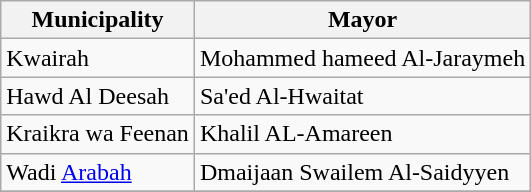<table class="wikitable">
<tr>
<th>Municipality</th>
<th>Mayor</th>
</tr>
<tr>
<td>Kwairah</td>
<td>Mohammed hameed Al-Jaraymeh</td>
</tr>
<tr>
<td>Hawd Al Deesah</td>
<td>Sa'ed Al-Hwaitat</td>
</tr>
<tr>
<td>Kraikra wa Feenan</td>
<td>Khalil AL-Amareen</td>
</tr>
<tr>
<td>Wadi <a href='#'>Arabah</a></td>
<td>Dmaijaan Swailem Al-Saidyyen</td>
</tr>
<tr>
</tr>
</table>
